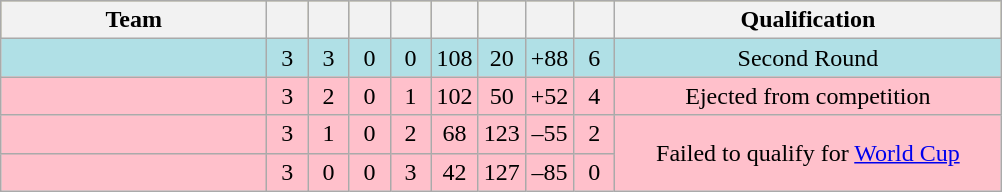<table class="wikitable" style="text-align:center">
<tr style="background:#bdb76b;">
<th style="width:170px">Team</th>
<th width="20"></th>
<th width="20"></th>
<th width="20"></th>
<th width="20"></th>
<th width="20"></th>
<th width="20"></th>
<th width="20"></th>
<th width="20"></th>
<th width="250">Qualification</th>
</tr>
<tr style="background: #B0E0E6;">
<td style="text-align:left;"></td>
<td>3</td>
<td>3</td>
<td>0</td>
<td>0</td>
<td>108</td>
<td>20</td>
<td>+88</td>
<td>6</td>
<td>Second Round</td>
</tr>
<tr style="background:#FFC0CB;">
<td style="text-align:left;"></td>
<td>3</td>
<td>2</td>
<td>0</td>
<td>1</td>
<td>102</td>
<td>50</td>
<td>+52</td>
<td>4</td>
<td>Ejected from competition</td>
</tr>
<tr style="background:#FFC0CB;">
<td style="text-align:left;"></td>
<td>3</td>
<td>1</td>
<td>0</td>
<td>2</td>
<td>68</td>
<td>123</td>
<td>–55</td>
<td>2</td>
<td rowspan="3">Failed to qualify for <a href='#'>World Cup</a></td>
</tr>
<tr style="background:#FFC0CB;">
<td style="text-align:left;"></td>
<td>3</td>
<td>0</td>
<td>0</td>
<td>3</td>
<td>42</td>
<td>127</td>
<td>–85</td>
<td>0</td>
</tr>
</table>
